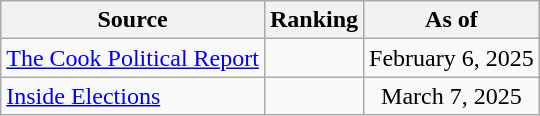<table class="wikitable" style="text-align:center">
<tr>
<th>Source</th>
<th>Ranking</th>
<th>As of</th>
</tr>
<tr>
<td align=left><a href='#'>The Cook Political Report</a></td>
<td></td>
<td>February 6, 2025</td>
</tr>
<tr>
<td align=left><a href='#'>Inside Elections</a></td>
<td></td>
<td>March 7, 2025</td>
</tr>
</table>
